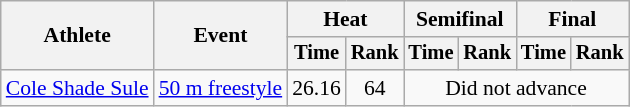<table class=wikitable style="font-size:90%">
<tr>
<th rowspan="2">Athlete</th>
<th rowspan="2">Event</th>
<th colspan="2">Heat</th>
<th colspan="2">Semifinal</th>
<th colspan="2">Final</th>
</tr>
<tr style="font-size:95%">
<th>Time</th>
<th>Rank</th>
<th>Time</th>
<th>Rank</th>
<th>Time</th>
<th>Rank</th>
</tr>
<tr align=center>
<td align=left><a href='#'>Cole Shade Sule</a></td>
<td align=left><a href='#'>50 m freestyle</a></td>
<td>26.16</td>
<td>64</td>
<td colspan=4>Did not advance</td>
</tr>
</table>
